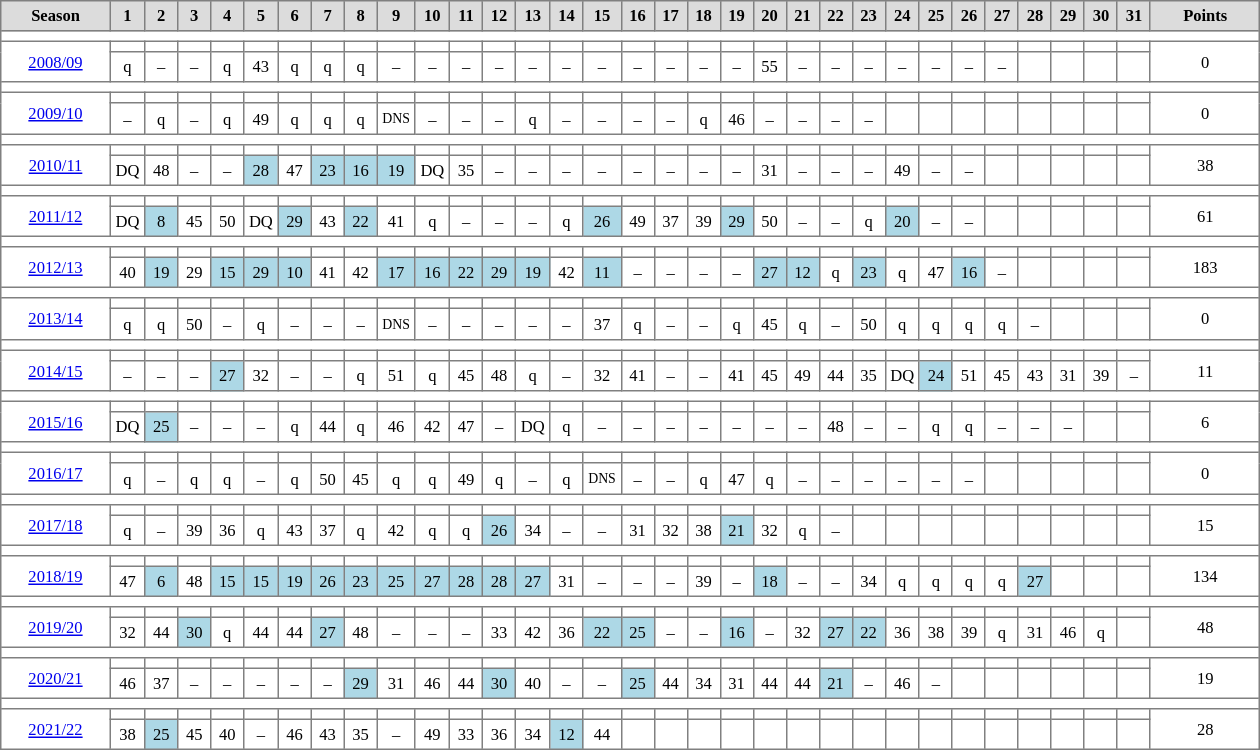<table cellpadding="3" cellspacing="0" border="1" style="background:#ffffff; font-size:69%; line-height:13px; border:grey solid 1px; border-collapse:collapse;">
<tr style="background:#ccc; text-align:center;">
<td style="background:#DCDCDC;" width=65px><strong>Season</strong></td>
<td style="background:#DCDCDC;" width=15px><strong>1</strong></td>
<td style="background:#DCDCDC;" width=15px><strong>2</strong></td>
<td style="background:#DCDCDC;" width=15px><strong>3</strong></td>
<td style="background:#DCDCDC;" width=15px><strong>4</strong></td>
<td style="background:#DCDCDC;" width=15px><strong>5</strong></td>
<td style="background:#DCDCDC;" width=15px><strong>6</strong></td>
<td style="background:#DCDCDC;" width=15px><strong>7</strong></td>
<td style="background:#DCDCDC;" width=15px><strong>8</strong></td>
<td style="background:#DCDCDC;" width=15px><strong>9</strong></td>
<td style="background:#DCDCDC;" width=15px><strong>10</strong></td>
<td style="background:#DCDCDC;" width=15px><strong>11</strong></td>
<td style="background:#DCDCDC;" width=15px><strong>12</strong></td>
<td style="background:#DCDCDC;" width=15px><strong>13</strong></td>
<td style="background:#DCDCDC;" width=15px><strong>14</strong></td>
<td style="background:#DCDCDC;" width=15px><strong>15</strong></td>
<td style="background:#DCDCDC;" width=15px><strong>16</strong></td>
<td style="background:#DCDCDC;" width=15px><strong>17</strong></td>
<td style="background:#DCDCDC;" width=15px><strong>18</strong></td>
<td style="background:#DCDCDC;" width=15px><strong>19</strong></td>
<td style="background:#DCDCDC;" width=15px><strong>20</strong></td>
<td style="background:#DCDCDC;" width=15px><strong>21</strong></td>
<td style="background:#DCDCDC;" width=15px><strong>22</strong></td>
<td style="background:#DCDCDC;" width=15px><strong>23</strong></td>
<td style="background:#DCDCDC;" width=15px><strong>24</strong></td>
<td style="background:#DCDCDC;" width=15px><strong>25</strong></td>
<td style="background:#DCDCDC;" width=15px><strong>26</strong></td>
<td style="background:#DCDCDC;" width=15px><strong>27</strong></td>
<td style="background:#DCDCDC;" width=15px><strong>28</strong></td>
<td style="background:#DCDCDC;" width=15px><strong>29</strong></td>
<td style="background:#DCDCDC;" width=15px><strong>30</strong></td>
<td style="background:#DCDCDC;" width=15px><strong>31</strong></td>
<td style="background:#DCDCDC;" width=30px><strong>Points</strong></td>
</tr>
<tr>
<td colspan=33></td>
</tr>
<tr align=center>
<td rowspan=2 width=66px><a href='#'>2008/09</a></td>
<th></th>
<th></th>
<th></th>
<th></th>
<th></th>
<th></th>
<th></th>
<th></th>
<th></th>
<th></th>
<th></th>
<th></th>
<th></th>
<th></th>
<th></th>
<th></th>
<th></th>
<th></th>
<th></th>
<th></th>
<th></th>
<th></th>
<th></th>
<th></th>
<th></th>
<th></th>
<th></th>
<th></th>
<th></th>
<th></th>
<th></th>
<td rowspan=2 width=66px>0</td>
</tr>
<tr align=center>
<td>q</td>
<td>–</td>
<td>–</td>
<td>q</td>
<td>43</td>
<td>q</td>
<td>q</td>
<td>q</td>
<td>–</td>
<td>–</td>
<td>–</td>
<td>–</td>
<td>–</td>
<td>–</td>
<td>–</td>
<td>–</td>
<td>–</td>
<td>–</td>
<td>–</td>
<td>55</td>
<td>–</td>
<td>–</td>
<td>–</td>
<td>–</td>
<td>–</td>
<td>–</td>
<td>–</td>
<th></th>
<th></th>
<th></th>
<th></th>
</tr>
<tr>
<td colspan=33></td>
</tr>
<tr align=center>
<td rowspan=2 width=66px><a href='#'>2009/10</a></td>
<th></th>
<th></th>
<th></th>
<th></th>
<th></th>
<th></th>
<th></th>
<th></th>
<th></th>
<th></th>
<th></th>
<th></th>
<th></th>
<th></th>
<th></th>
<th></th>
<th></th>
<th></th>
<th></th>
<th></th>
<th></th>
<th></th>
<th></th>
<th></th>
<th></th>
<th></th>
<th></th>
<th></th>
<th></th>
<th></th>
<th></th>
<td rowspan=2 width=66px>0</td>
</tr>
<tr align=center>
<td>–</td>
<td>q</td>
<td>–</td>
<td>q</td>
<td>49</td>
<td>q</td>
<td>q</td>
<td>q</td>
<td><small>DNS</small></td>
<td>–</td>
<td>–</td>
<td>–</td>
<td>q</td>
<td>–</td>
<td>–</td>
<td>–</td>
<td>–</td>
<td>q</td>
<td>46</td>
<td>–</td>
<td>–</td>
<td>–</td>
<td>–</td>
<th></th>
<th></th>
<th></th>
<th></th>
<th></th>
<th></th>
<th></th>
<th></th>
</tr>
<tr>
<td colspan=33></td>
</tr>
<tr align=center>
<td rowspan=2 width=66px><a href='#'>2010/11</a></td>
<th></th>
<th></th>
<th></th>
<th></th>
<th></th>
<th></th>
<th></th>
<th></th>
<th></th>
<th></th>
<th></th>
<th></th>
<th></th>
<th></th>
<th></th>
<th></th>
<th></th>
<th></th>
<th></th>
<th></th>
<th></th>
<th></th>
<th></th>
<th></th>
<th></th>
<th></th>
<th></th>
<th></th>
<th></th>
<th></th>
<th></th>
<td rowspan=2 width=66px>38</td>
</tr>
<tr align=center>
<td>DQ</td>
<td>48</td>
<td>–</td>
<td>–</td>
<td bgcolor=lightblue>28</td>
<td>47</td>
<td bgcolor=lightblue>23</td>
<td bgcolor=lightblue>16</td>
<td bgcolor=lightblue>19</td>
<td>DQ</td>
<td>35</td>
<td>–</td>
<td>–</td>
<td>–</td>
<td>–</td>
<td>–</td>
<td>–</td>
<td>–</td>
<td>–</td>
<td>31</td>
<td>–</td>
<td>–</td>
<td>–</td>
<td>49</td>
<td>–</td>
<td>–</td>
<th></th>
<th></th>
<th></th>
<th></th>
<th></th>
</tr>
<tr>
<td colspan=33></td>
</tr>
<tr align=center>
<td rowspan=2 width=66px><a href='#'>2011/12</a></td>
<th></th>
<th></th>
<th></th>
<th></th>
<th></th>
<th></th>
<th></th>
<th></th>
<th></th>
<th></th>
<th></th>
<th></th>
<th></th>
<th></th>
<th></th>
<th></th>
<th></th>
<th></th>
<th></th>
<th></th>
<th></th>
<th></th>
<th></th>
<th></th>
<th></th>
<th></th>
<th></th>
<th></th>
<th></th>
<th></th>
<th></th>
<td rowspan=2 width=66px>61</td>
</tr>
<tr align=center>
<td>DQ</td>
<td bgcolor=lightblue>8</td>
<td>45</td>
<td>50</td>
<td>DQ</td>
<td bgcolor=lightblue>29</td>
<td>43</td>
<td bgcolor=lightblue>22</td>
<td>41</td>
<td>q</td>
<td>–</td>
<td>–</td>
<td>–</td>
<td>q</td>
<td bgcolor=lightblue>26</td>
<td>49</td>
<td>37</td>
<td>39</td>
<td bgcolor=lightblue>29</td>
<td>50</td>
<td>–</td>
<td>–</td>
<td>q</td>
<td bgcolor=lightblue>20</td>
<td>–</td>
<td>–</td>
<th></th>
<th></th>
<th></th>
<th></th>
<th></th>
</tr>
<tr>
<td colspan=33></td>
</tr>
<tr align=center>
<td rowspan=2 width=66px><a href='#'>2012/13</a></td>
<th></th>
<th></th>
<th></th>
<th></th>
<th></th>
<th></th>
<th></th>
<th></th>
<th></th>
<th></th>
<th></th>
<th></th>
<th></th>
<th></th>
<th></th>
<th></th>
<th></th>
<th></th>
<th></th>
<th></th>
<th></th>
<th></th>
<th></th>
<th></th>
<th></th>
<th></th>
<th></th>
<th></th>
<th></th>
<th></th>
<th></th>
<td rowspan=2 width=66px>183</td>
</tr>
<tr align=center>
<td>40</td>
<td bgcolor=lightblue>19</td>
<td>29</td>
<td bgcolor=lightblue>15</td>
<td bgcolor=lightblue>29</td>
<td bgcolor=lightblue>10</td>
<td>41</td>
<td>42</td>
<td bgcolor=lightblue>17</td>
<td bgcolor=lightblue>16</td>
<td bgcolor=lightblue>22</td>
<td bgcolor=lightblue>29</td>
<td bgcolor=lightblue>19</td>
<td>42</td>
<td bgcolor=lightblue>11</td>
<td>–</td>
<td>–</td>
<td>–</td>
<td>–</td>
<td bgcolor=lightblue>27</td>
<td bgcolor=lightblue>12</td>
<td>q</td>
<td bgcolor=lightblue>23</td>
<td>q</td>
<td>47</td>
<td bgcolor=lightblue>16</td>
<td>–</td>
<th></th>
<th></th>
<th></th>
<th></th>
</tr>
<tr>
<td colspan=33></td>
</tr>
<tr align=center>
<td rowspan=2 width=66px><a href='#'>2013/14</a></td>
<th></th>
<th></th>
<th></th>
<th></th>
<th></th>
<th></th>
<th></th>
<th></th>
<th></th>
<th></th>
<th></th>
<th></th>
<th></th>
<th></th>
<th></th>
<th></th>
<th></th>
<th></th>
<th></th>
<th></th>
<th></th>
<th></th>
<th></th>
<th></th>
<th></th>
<th></th>
<th></th>
<th></th>
<th></th>
<th></th>
<th></th>
<td rowspan=2 width=66px>0</td>
</tr>
<tr align=center>
<td>q</td>
<td>q</td>
<td>50</td>
<td>–</td>
<td>q</td>
<td>–</td>
<td>–</td>
<td>–</td>
<td><small>DNS</small></td>
<td>–</td>
<td>–</td>
<td>–</td>
<td>–</td>
<td>–</td>
<td>37</td>
<td>q</td>
<td>–</td>
<td>–</td>
<td>q</td>
<td>45</td>
<td>q</td>
<td>–</td>
<td>50</td>
<td>q</td>
<td>q</td>
<td>q</td>
<td>q</td>
<td>–</td>
<th></th>
<th></th>
<th></th>
</tr>
<tr>
<td colspan=33></td>
</tr>
<tr align=center>
<td rowspan=2 width=66px><a href='#'>2014/15</a></td>
<th></th>
<th></th>
<th></th>
<th></th>
<th></th>
<th></th>
<th></th>
<th></th>
<th></th>
<th></th>
<th></th>
<th></th>
<th></th>
<th></th>
<th></th>
<th></th>
<th></th>
<th></th>
<th></th>
<th></th>
<th></th>
<th></th>
<th></th>
<th></th>
<th></th>
<th></th>
<th></th>
<th></th>
<th></th>
<th></th>
<th></th>
<td rowspan=2 width=66px>11</td>
</tr>
<tr align=center>
<td>–</td>
<td>–</td>
<td>–</td>
<td bgcolor=lightblue>27</td>
<td>32</td>
<td>–</td>
<td>–</td>
<td>q</td>
<td>51</td>
<td>q</td>
<td>45</td>
<td>48</td>
<td>q</td>
<td>–</td>
<td>32</td>
<td>41</td>
<td>–</td>
<td>–</td>
<td>41</td>
<td>45</td>
<td>49</td>
<td>44</td>
<td>35</td>
<td>DQ</td>
<td bgcolor=lightblue>24</td>
<td>51</td>
<td>45</td>
<td>43</td>
<td>31</td>
<td>39</td>
<td>–</td>
</tr>
<tr>
<td colspan=33></td>
</tr>
<tr align=center>
<td rowspan=2 width=66px><a href='#'>2015/16</a></td>
<th></th>
<th></th>
<th></th>
<th></th>
<th></th>
<th></th>
<th></th>
<th></th>
<th></th>
<th></th>
<th></th>
<th></th>
<th></th>
<th></th>
<th></th>
<th></th>
<th></th>
<th></th>
<th></th>
<th></th>
<th></th>
<th></th>
<th></th>
<th></th>
<th></th>
<th></th>
<th></th>
<th></th>
<th></th>
<th></th>
<th></th>
<td rowspan=2 width=66px>6</td>
</tr>
<tr align=center>
<td>DQ</td>
<td bgcolor=lightblue>25</td>
<td>–</td>
<td>–</td>
<td>–</td>
<td>q</td>
<td>44</td>
<td>q</td>
<td>46</td>
<td>42</td>
<td>47</td>
<td>–</td>
<td>DQ</td>
<td>q</td>
<td>–</td>
<td>–</td>
<td>–</td>
<td>–</td>
<td>–</td>
<td>–</td>
<td>–</td>
<td>48</td>
<td>–</td>
<td>–</td>
<td>q</td>
<td>q</td>
<td>–</td>
<td>–</td>
<td>–</td>
<td></td>
<td></td>
</tr>
<tr>
<td colspan=33></td>
</tr>
<tr align=center>
<td rowspan=2 width=66px><a href='#'>2016/17</a></td>
<th></th>
<th></th>
<th></th>
<th></th>
<th></th>
<th></th>
<th></th>
<th></th>
<th></th>
<th></th>
<th></th>
<th></th>
<th></th>
<th></th>
<th></th>
<th></th>
<th></th>
<th></th>
<th></th>
<th></th>
<th></th>
<th></th>
<th></th>
<th></th>
<th></th>
<th></th>
<th></th>
<th></th>
<th></th>
<th></th>
<th></th>
<td rowspan=2 width=66px>0</td>
</tr>
<tr align=center>
<td>q</td>
<td>–</td>
<td>q</td>
<td>q</td>
<td>–</td>
<td>q</td>
<td>50</td>
<td>45</td>
<td>q</td>
<td>q</td>
<td>49</td>
<td>q</td>
<td>–</td>
<td>q</td>
<td><small>DNS</small></td>
<td>–</td>
<td>–</td>
<td>q</td>
<td>47</td>
<td>q</td>
<td>–</td>
<td>–</td>
<td>–</td>
<td>–</td>
<td>–</td>
<td>–</td>
<td></td>
<td></td>
<td></td>
<td></td>
<td></td>
</tr>
<tr>
<td colspan=33></td>
</tr>
<tr align=center>
<td rowspan="2" style="width:66px;"><a href='#'>2017/18</a></td>
<th></th>
<th></th>
<th></th>
<th></th>
<th></th>
<th></th>
<th></th>
<th></th>
<th></th>
<th></th>
<th></th>
<th></th>
<th></th>
<th></th>
<th></th>
<th></th>
<th></th>
<th></th>
<th></th>
<th></th>
<th></th>
<th></th>
<th></th>
<th></th>
<th></th>
<th></th>
<th></th>
<th></th>
<th></th>
<th></th>
<th></th>
<td rowspan="2" style="width:66px;">15</td>
</tr>
<tr align=center>
<td>q</td>
<td>–</td>
<td>39</td>
<td>36</td>
<td>q</td>
<td>43</td>
<td>37</td>
<td>q</td>
<td>42</td>
<td>q</td>
<td>q</td>
<td bgcolor=lightblue>26</td>
<td>34</td>
<td>–</td>
<td>–</td>
<td>31</td>
<td>32</td>
<td>38</td>
<td bgcolor=lightblue>21</td>
<td>32</td>
<td>q</td>
<td>–</td>
<td></td>
<td></td>
<td></td>
<td></td>
<td></td>
<td></td>
<td></td>
<td></td>
<td></td>
</tr>
<tr>
<td colspan=33></td>
</tr>
<tr align=center>
<td rowspan="2" style="width:66px;"><a href='#'>2018/19</a></td>
<th></th>
<th></th>
<th></th>
<th></th>
<th></th>
<th></th>
<th></th>
<th></th>
<th></th>
<th></th>
<th></th>
<th></th>
<th></th>
<th></th>
<th></th>
<th></th>
<th></th>
<th></th>
<th></th>
<th></th>
<th></th>
<th></th>
<th></th>
<th></th>
<th></th>
<th></th>
<th></th>
<th></th>
<th></th>
<th></th>
<th></th>
<td rowspan="2" style="width:66px;">134</td>
</tr>
<tr align=center>
<td>47</td>
<td bgcolor=lightblue>6</td>
<td>48</td>
<td bgcolor=lightblue>15</td>
<td bgcolor=lightblue>15</td>
<td bgcolor=lightblue>19</td>
<td bgcolor=lightblue>26</td>
<td bgcolor=lightblue>23</td>
<td bgcolor=lightblue>25</td>
<td bgcolor=lightblue>27</td>
<td bgcolor=lightblue>28</td>
<td bgcolor=lightblue>28</td>
<td bgcolor=lightblue>27</td>
<td>31</td>
<td>–</td>
<td>–</td>
<td>–</td>
<td>39</td>
<td>–</td>
<td bgcolor=lightblue>18</td>
<td>–</td>
<td>–</td>
<td>34</td>
<td>q</td>
<td>q</td>
<td>q</td>
<td>q</td>
<td bgcolor=lightblue>27</td>
<td></td>
<td></td>
<td></td>
</tr>
<tr>
<td colspan=33></td>
</tr>
<tr align=center>
<td rowspan="2" style="width:66px;"><a href='#'>2019/20</a></td>
<th></th>
<th></th>
<th></th>
<th></th>
<th></th>
<th></th>
<th></th>
<th></th>
<th></th>
<th></th>
<th></th>
<th></th>
<th></th>
<th></th>
<th></th>
<th></th>
<th></th>
<th></th>
<th></th>
<th></th>
<th></th>
<th></th>
<th></th>
<th></th>
<th></th>
<th></th>
<th></th>
<th></th>
<th></th>
<th></th>
<th></th>
<td rowspan="2" style="width:66px;">48</td>
</tr>
<tr align=center>
<td>32</td>
<td>44</td>
<td bgcolor=lightblue>30</td>
<td>q</td>
<td>44</td>
<td>44</td>
<td bgcolor=lightblue>27</td>
<td>48</td>
<td>–</td>
<td>–</td>
<td>–</td>
<td>33</td>
<td>42</td>
<td>36</td>
<td bgcolor=lightblue>22</td>
<td bgcolor=lightblue>25</td>
<td>–</td>
<td>–</td>
<td bgcolor=lightblue>16</td>
<td>–</td>
<td>32</td>
<td bgcolor=lightblue>27</td>
<td bgcolor=lightblue>22</td>
<td>36</td>
<td>38</td>
<td>39</td>
<td>q</td>
<td>31</td>
<td>46</td>
<td>q</td>
<td></td>
</tr>
<tr>
<td colspan=33></td>
</tr>
<tr align=center>
<td rowspan="2" style="width:66px;"><a href='#'>2020/21</a></td>
<th></th>
<th></th>
<th></th>
<th></th>
<th></th>
<th></th>
<th></th>
<th></th>
<th></th>
<th></th>
<th></th>
<th></th>
<th></th>
<th></th>
<th></th>
<th></th>
<th></th>
<th></th>
<th></th>
<th></th>
<th></th>
<th></th>
<th></th>
<th></th>
<th></th>
<th></th>
<th></th>
<th></th>
<th></th>
<th></th>
<th></th>
<td rowspan="2" style="width:66px;">19</td>
</tr>
<tr align=center>
<td>46</td>
<td>37</td>
<td>–</td>
<td>–</td>
<td>–</td>
<td>–</td>
<td>–</td>
<td bgcolor=lightblue>29</td>
<td>31</td>
<td>46</td>
<td>44</td>
<td bgcolor=lightblue>30</td>
<td>40</td>
<td>–</td>
<td>–</td>
<td bgcolor=lightblue>25</td>
<td>44</td>
<td>34</td>
<td>31</td>
<td>44</td>
<td>44</td>
<td bgcolor=lightblue>21</td>
<td>–</td>
<td>46</td>
<td>–</td>
<td></td>
<td></td>
<td></td>
<td></td>
<td></td>
<td></td>
</tr>
<tr>
<td colspan=33></td>
</tr>
<tr align=center>
<td rowspan="2" style="width:66px;"><a href='#'>2021/22</a></td>
<th></th>
<th></th>
<th></th>
<th></th>
<th></th>
<th></th>
<th></th>
<th></th>
<th></th>
<th></th>
<th></th>
<th></th>
<th></th>
<th></th>
<th></th>
<th></th>
<th></th>
<th></th>
<th></th>
<th></th>
<th></th>
<th></th>
<th></th>
<th></th>
<th></th>
<th></th>
<th></th>
<th></th>
<th></th>
<th></th>
<th></th>
<td rowspan="2" style="width:66px;">28</td>
</tr>
<tr align=center>
<td>38</td>
<td bgcolor=lightblue>25</td>
<td>45</td>
<td>40</td>
<td>–</td>
<td>46</td>
<td>43</td>
<td>35</td>
<td>–</td>
<td>49</td>
<td>33</td>
<td>36</td>
<td>34</td>
<td bgcolor=lightblue>12</td>
<td>44</td>
<td></td>
<td></td>
<td></td>
<td></td>
<td></td>
<td></td>
<td></td>
<td></td>
<td></td>
<td></td>
<td></td>
<td></td>
<td></td>
<td></td>
<td></td>
<td></td>
</tr>
</table>
